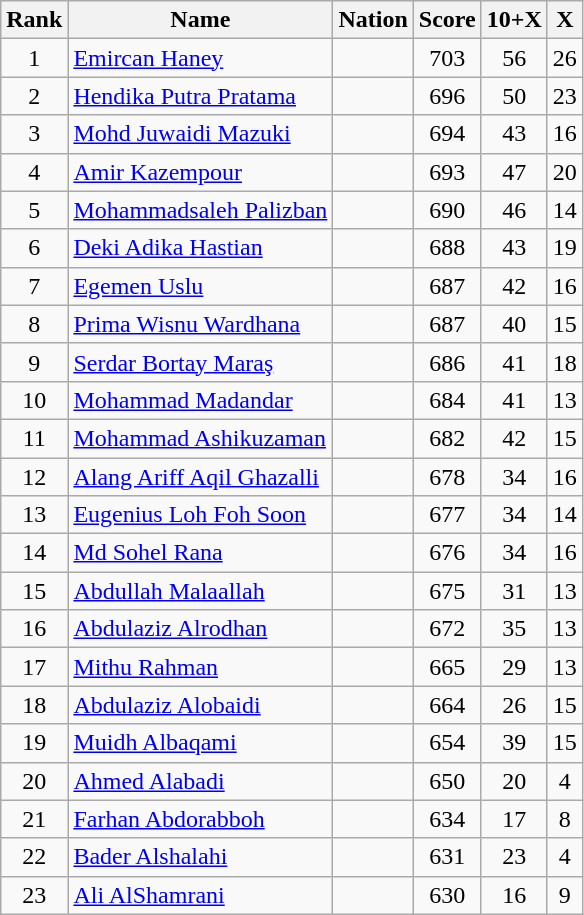<table class="wikitable sortable" style="text-align:center">
<tr>
<th>Rank</th>
<th>Name</th>
<th>Nation</th>
<th>Score</th>
<th>10+X</th>
<th>X</th>
</tr>
<tr>
<td>1</td>
<td align=left><a href='#'>Emircan Haney</a></td>
<td align=left></td>
<td>703</td>
<td>56</td>
<td>26</td>
</tr>
<tr>
<td>2</td>
<td align=left><a href='#'>Hendika Putra Pratama</a></td>
<td align=left></td>
<td>696</td>
<td>50</td>
<td>23</td>
</tr>
<tr>
<td>3</td>
<td align=left><a href='#'>Mohd Juwaidi Mazuki</a></td>
<td align=left></td>
<td>694</td>
<td>43</td>
<td>16</td>
</tr>
<tr>
<td>4</td>
<td align=left><a href='#'>Amir Kazempour</a></td>
<td align=left></td>
<td>693</td>
<td>47</td>
<td>20</td>
</tr>
<tr>
<td>5</td>
<td align=left><a href='#'>Mohammadsaleh Palizban</a></td>
<td align=left></td>
<td>690</td>
<td>46</td>
<td>14</td>
</tr>
<tr>
<td>6</td>
<td align=left><a href='#'>Deki Adika Hastian</a></td>
<td align=left></td>
<td>688</td>
<td>43</td>
<td>19</td>
</tr>
<tr>
<td>7</td>
<td align=left><a href='#'>Egemen Uslu</a></td>
<td align=left></td>
<td>687</td>
<td>42</td>
<td>16</td>
</tr>
<tr>
<td>8</td>
<td align=left><a href='#'>Prima Wisnu Wardhana</a></td>
<td align=left></td>
<td>687</td>
<td>40</td>
<td>15</td>
</tr>
<tr>
<td>9</td>
<td align=left><a href='#'>Serdar Bortay Maraş</a></td>
<td align=left></td>
<td>686</td>
<td>41</td>
<td>18</td>
</tr>
<tr>
<td>10</td>
<td align=left><a href='#'>Mohammad Madandar</a></td>
<td align=left></td>
<td>684</td>
<td>41</td>
<td>13</td>
</tr>
<tr>
<td>11</td>
<td align=left><a href='#'>Mohammad Ashikuzaman</a></td>
<td align=left></td>
<td>682</td>
<td>42</td>
<td>15</td>
</tr>
<tr>
<td>12</td>
<td align=left><a href='#'>Alang Ariff Aqil Ghazalli</a></td>
<td align=left></td>
<td>678</td>
<td>34</td>
<td>16</td>
</tr>
<tr>
<td>13</td>
<td align=left><a href='#'>Eugenius Loh Foh Soon</a></td>
<td align=left></td>
<td>677</td>
<td>34</td>
<td>14</td>
</tr>
<tr>
<td>14</td>
<td align=left><a href='#'>Md Sohel Rana</a></td>
<td align=left></td>
<td>676</td>
<td>34</td>
<td>16</td>
</tr>
<tr>
<td>15</td>
<td align=left><a href='#'>Abdullah Malaallah</a></td>
<td align=left></td>
<td>675</td>
<td>31</td>
<td>13</td>
</tr>
<tr>
<td>16</td>
<td align=left><a href='#'>Abdulaziz Alrodhan</a></td>
<td align=left></td>
<td>672</td>
<td>35</td>
<td>13</td>
</tr>
<tr>
<td>17</td>
<td align=left><a href='#'>Mithu Rahman</a></td>
<td align=left></td>
<td>665</td>
<td>29</td>
<td>13</td>
</tr>
<tr>
<td>18</td>
<td align=left><a href='#'>Abdulaziz Alobaidi</a></td>
<td align=left></td>
<td>664</td>
<td>26</td>
<td>15</td>
</tr>
<tr>
<td>19</td>
<td align=left><a href='#'>Muidh Albaqami</a></td>
<td align=left></td>
<td>654</td>
<td>39</td>
<td>15</td>
</tr>
<tr>
<td>20</td>
<td align=left><a href='#'>Ahmed Alabadi</a></td>
<td align=left></td>
<td>650</td>
<td>20</td>
<td>4</td>
</tr>
<tr>
<td>21</td>
<td align=left><a href='#'>Farhan Abdorabboh</a></td>
<td align=left></td>
<td>634</td>
<td>17</td>
<td>8</td>
</tr>
<tr>
<td>22</td>
<td align=left><a href='#'>Bader Alshalahi</a></td>
<td align=left></td>
<td>631</td>
<td>23</td>
<td>4</td>
</tr>
<tr>
<td>23</td>
<td align=left><a href='#'>Ali AlShamrani</a></td>
<td align=left></td>
<td>630</td>
<td>16</td>
<td>9</td>
</tr>
</table>
